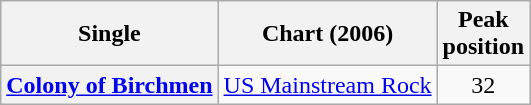<table class="wikitable plainrowheaders">
<tr>
<th>Single</th>
<th>Chart (2006)</th>
<th>Peak<br>position</th>
</tr>
<tr>
<th scope="row"><a href='#'>Colony of Birchmen</a></th>
<td><a href='#'>US Mainstream Rock</a></td>
<td align="center">32</td>
</tr>
</table>
